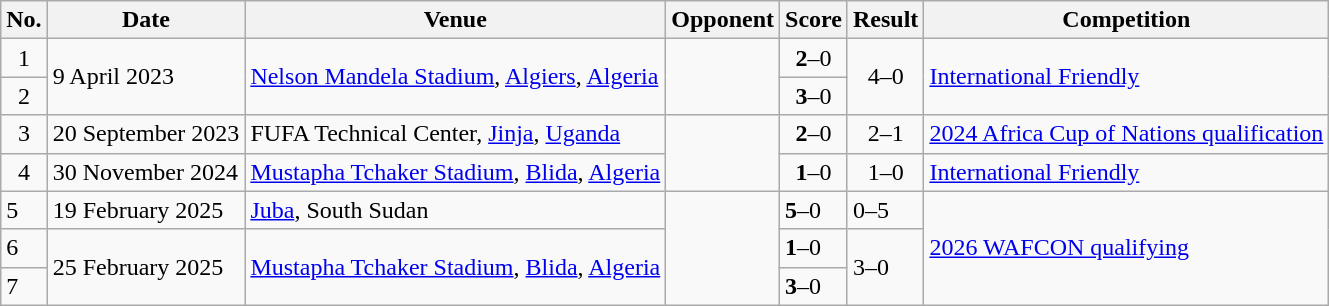<table class="wikitable sortable">
<tr>
<th scope="col">No.</th>
<th scope="col">Date</th>
<th scope="col">Venue</th>
<th scope="col">Opponent</th>
<th scope="col">Score</th>
<th scope="col">Result</th>
<th scope="col">Competition</th>
</tr>
<tr>
<td align="center">1</td>
<td rowspan=2>9 April 2023</td>
<td rowspan=2><a href='#'>Nelson Mandela Stadium</a>, <a href='#'>Algiers</a>, <a href='#'>Algeria</a></td>
<td rowspan=2></td>
<td align="center"><strong>2</strong>–0</td>
<td align="center" rowspan=2>4–0</td>
<td rowspan=2><a href='#'>International Friendly</a></td>
</tr>
<tr>
<td align="center">2</td>
<td align="center"><strong>3</strong>–0</td>
</tr>
<tr>
<td align="center">3</td>
<td>20 September 2023</td>
<td>FUFA Technical Center, <a href='#'>Jinja</a>, <a href='#'>Uganda</a></td>
<td rowspan=2></td>
<td align="center"><strong>2</strong>–0</td>
<td align="center">2–1</td>
<td><a href='#'>2024 Africa Cup of Nations qualification</a></td>
</tr>
<tr>
<td align="center">4</td>
<td>30 November 2024</td>
<td><a href='#'>Mustapha Tchaker Stadium</a>, <a href='#'>Blida</a>, <a href='#'>Algeria</a></td>
<td align="center"><strong>1</strong>–0</td>
<td align="center">1–0</td>
<td><a href='#'>International Friendly</a></td>
</tr>
<tr>
<td>5</td>
<td>19 February 2025</td>
<td><a href='#'>Juba</a>, South Sudan</td>
<td rowspan="3"></td>
<td><strong>5</strong>–0</td>
<td>0–5</td>
<td rowspan="3"><a href='#'>2026 WAFCON qualifying</a></td>
</tr>
<tr>
<td>6</td>
<td rowspan="2">25 February 2025</td>
<td rowspan="2"><a href='#'>Mustapha Tchaker Stadium</a>, <a href='#'>Blida</a>, <a href='#'>Algeria</a></td>
<td><strong>1</strong>–0</td>
<td rowspan="2">3–0</td>
</tr>
<tr>
<td>7</td>
<td><strong>3</strong>–0</td>
</tr>
</table>
